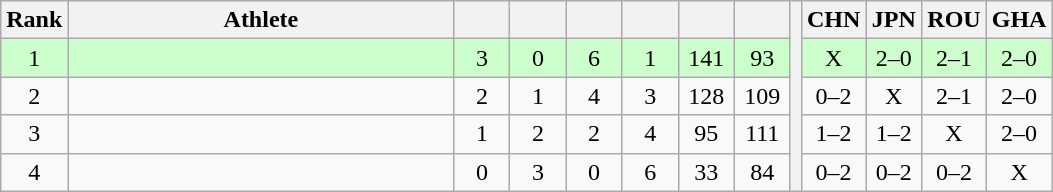<table class="wikitable" style="text-align:center">
<tr>
<th>Rank</th>
<th width=250>Athlete</th>
<th width=30></th>
<th width=30></th>
<th width=30></th>
<th width=30></th>
<th width=30></th>
<th width=30></th>
<th rowspan=5></th>
<th width=30>CHN</th>
<th width=30>JPN</th>
<th width=30>ROU</th>
<th width=30>GHA</th>
</tr>
<tr style="background-color:#ccffcc;">
<td>1</td>
<td align=left></td>
<td>3</td>
<td>0</td>
<td>6</td>
<td>1</td>
<td>141</td>
<td>93</td>
<td>X</td>
<td>2–0</td>
<td>2–1</td>
<td>2–0</td>
</tr>
<tr>
<td>2</td>
<td align=left></td>
<td>2</td>
<td>1</td>
<td>4</td>
<td>3</td>
<td>128</td>
<td>109</td>
<td>0–2</td>
<td>X</td>
<td>2–1</td>
<td>2–0</td>
</tr>
<tr>
<td>3</td>
<td align=left></td>
<td>1</td>
<td>2</td>
<td>2</td>
<td>4</td>
<td>95</td>
<td>111</td>
<td>1–2</td>
<td>1–2</td>
<td>X</td>
<td>2–0</td>
</tr>
<tr>
<td>4</td>
<td align=left></td>
<td>0</td>
<td>3</td>
<td>0</td>
<td>6</td>
<td>33</td>
<td>84</td>
<td>0–2</td>
<td>0–2</td>
<td>0–2</td>
<td>X</td>
</tr>
</table>
